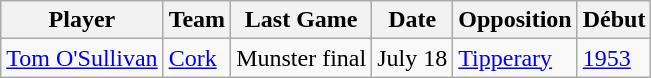<table class="wikitable">
<tr>
<th>Player</th>
<th>Team</th>
<th>Last Game</th>
<th>Date</th>
<th>Opposition</th>
<th>Début</th>
</tr>
<tr>
<td><a href='#'>Tom O'Sullivan</a></td>
<td><a href='#'>Cork</a></td>
<td>Munster final</td>
<td>July 18</td>
<td><a href='#'>Tipperary</a></td>
<td><a href='#'>1953</a></td>
</tr>
</table>
